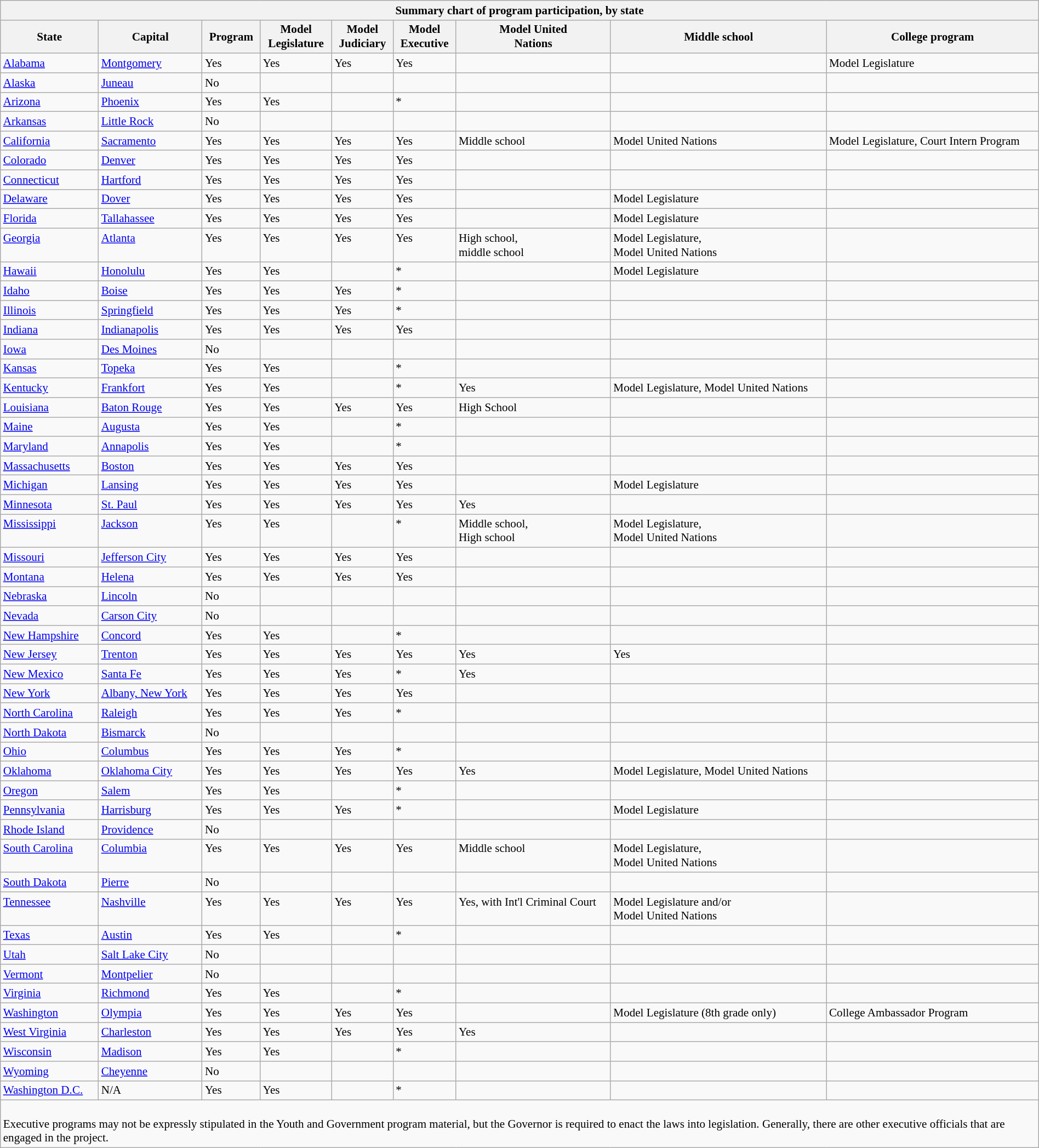<table class="wikitable sortable collapsible collapsed" style="font-size:88%; width:100%">
<tr>
<th colspan=9>Summary chart of program participation, by state</th>
</tr>
<tr>
<th class="unsortable">State</th>
<th>Capital</th>
<th>Program</th>
<th>Model<br>Legislature</th>
<th>Model<br>Judiciary</th>
<th>Model<br>Executive</th>
<th>Model United<br>Nations</th>
<th>Middle school</th>
<th>College program</th>
</tr>
<tr>
<td><a href='#'>Alabama</a></td>
<td><a href='#'>Montgomery</a></td>
<td>Yes</td>
<td>Yes</td>
<td>Yes</td>
<td>Yes</td>
<td></td>
<td></td>
<td>Model Legislature</td>
</tr>
<tr valign="top">
<td><a href='#'>Alaska</a></td>
<td><a href='#'>Juneau</a></td>
<td>No</td>
<td></td>
<td></td>
<td></td>
<td></td>
<td></td>
<td></td>
</tr>
<tr valign="top">
<td><a href='#'>Arizona</a></td>
<td><a href='#'>Phoenix</a></td>
<td>Yes</td>
<td>Yes</td>
<td></td>
<td>*</td>
<td></td>
<td></td>
<td></td>
</tr>
<tr valign="top">
<td><a href='#'>Arkansas</a></td>
<td><a href='#'>Little Rock</a></td>
<td>No</td>
<td></td>
<td></td>
<td></td>
<td></td>
<td></td>
<td></td>
</tr>
<tr valign="top">
<td><a href='#'>California</a></td>
<td><a href='#'>Sacramento</a></td>
<td>Yes</td>
<td>Yes</td>
<td>Yes</td>
<td>Yes</td>
<td>Middle school</td>
<td>Model United Nations</td>
<td>Model Legislature, Court Intern Program</td>
</tr>
<tr valign="top">
<td><a href='#'>Colorado</a></td>
<td><a href='#'>Denver</a></td>
<td>Yes</td>
<td>Yes</td>
<td>Yes</td>
<td>Yes</td>
<td></td>
<td></td>
<td></td>
</tr>
<tr valign="top">
<td><a href='#'>Connecticut</a></td>
<td><a href='#'>Hartford</a></td>
<td>Yes</td>
<td>Yes</td>
<td>Yes</td>
<td>Yes</td>
<td></td>
<td></td>
<td></td>
</tr>
<tr valign="top">
<td><a href='#'>Delaware</a></td>
<td><a href='#'>Dover</a></td>
<td>Yes</td>
<td>Yes</td>
<td>Yes</td>
<td>Yes</td>
<td></td>
<td>Model Legislature</td>
<td></td>
</tr>
<tr valign="top">
<td><a href='#'>Florida</a></td>
<td><a href='#'>Tallahassee</a></td>
<td>Yes</td>
<td>Yes</td>
<td>Yes</td>
<td>Yes</td>
<td></td>
<td>Model Legislature</td>
<td></td>
</tr>
<tr valign="top">
<td><a href='#'>Georgia</a></td>
<td><a href='#'>Atlanta</a></td>
<td>Yes</td>
<td>Yes</td>
<td>Yes</td>
<td>Yes</td>
<td>High school,<br>middle school</td>
<td>Model Legislature,<br>Model United Nations</td>
<td></td>
</tr>
<tr valign="top">
<td><a href='#'>Hawaii</a></td>
<td><a href='#'>Honolulu</a></td>
<td>Yes</td>
<td>Yes</td>
<td></td>
<td>*</td>
<td></td>
<td>Model Legislature</td>
<td></td>
</tr>
<tr valign="top">
<td><a href='#'>Idaho</a></td>
<td><a href='#'>Boise</a></td>
<td>Yes</td>
<td>Yes</td>
<td>Yes</td>
<td>*</td>
<td></td>
<td></td>
<td></td>
</tr>
<tr valign="top">
<td><a href='#'>Illinois</a></td>
<td><a href='#'>Springfield</a></td>
<td>Yes</td>
<td>Yes</td>
<td>Yes</td>
<td>*</td>
<td></td>
<td></td>
<td></td>
</tr>
<tr valign="top">
<td><a href='#'>Indiana</a></td>
<td><a href='#'>Indianapolis</a></td>
<td>Yes</td>
<td>Yes</td>
<td>Yes</td>
<td>Yes</td>
<td></td>
<td></td>
<td></td>
</tr>
<tr valign="top">
<td><a href='#'>Iowa</a></td>
<td><a href='#'>Des Moines</a></td>
<td>No</td>
<td></td>
<td></td>
<td></td>
<td></td>
<td></td>
<td></td>
</tr>
<tr valign="top">
<td><a href='#'>Kansas</a></td>
<td><a href='#'>Topeka</a></td>
<td>Yes</td>
<td>Yes</td>
<td></td>
<td>*</td>
<td></td>
<td></td>
<td></td>
</tr>
<tr valign="top">
<td><a href='#'>Kentucky</a></td>
<td><a href='#'>Frankfort</a></td>
<td>Yes</td>
<td>Yes</td>
<td></td>
<td>*</td>
<td>Yes</td>
<td>Model Legislature, Model United Nations</td>
<td></td>
</tr>
<tr valign="top">
<td><a href='#'>Louisiana</a></td>
<td><a href='#'>Baton Rouge</a></td>
<td>Yes</td>
<td>Yes</td>
<td>Yes</td>
<td>Yes</td>
<td>High School</td>
<td></td>
<td></td>
</tr>
<tr valign="top">
<td><a href='#'>Maine</a></td>
<td><a href='#'>Augusta</a></td>
<td>Yes</td>
<td>Yes</td>
<td></td>
<td>*</td>
<td></td>
<td></td>
<td></td>
</tr>
<tr valign="top">
<td><a href='#'>Maryland</a></td>
<td><a href='#'>Annapolis</a></td>
<td>Yes</td>
<td>Yes</td>
<td></td>
<td>*</td>
<td></td>
<td></td>
<td></td>
</tr>
<tr valign="top">
<td><a href='#'>Massachusetts</a></td>
<td><a href='#'>Boston</a></td>
<td>Yes</td>
<td>Yes</td>
<td>Yes</td>
<td>Yes</td>
<td></td>
<td></td>
<td></td>
</tr>
<tr valign="top">
<td><a href='#'>Michigan</a></td>
<td><a href='#'>Lansing</a></td>
<td>Yes</td>
<td>Yes</td>
<td>Yes</td>
<td>Yes</td>
<td></td>
<td>Model Legislature</td>
<td></td>
</tr>
<tr valign="top">
<td><a href='#'>Minnesota</a></td>
<td><a href='#'>St. Paul</a></td>
<td>Yes</td>
<td>Yes</td>
<td>Yes</td>
<td>Yes</td>
<td>Yes</td>
<td></td>
<td></td>
</tr>
<tr valign="top">
<td><a href='#'>Mississippi</a></td>
<td><a href='#'>Jackson</a></td>
<td>Yes</td>
<td>Yes</td>
<td></td>
<td>*</td>
<td>Middle school,<br>High school</td>
<td>Model Legislature,<br>Model United Nations</td>
<td></td>
</tr>
<tr valign="top">
<td><a href='#'>Missouri</a></td>
<td><a href='#'>Jefferson City</a></td>
<td>Yes</td>
<td>Yes</td>
<td>Yes</td>
<td>Yes</td>
<td></td>
<td></td>
<td></td>
</tr>
<tr valign="top">
<td><a href='#'>Montana</a></td>
<td><a href='#'>Helena</a></td>
<td>Yes</td>
<td>Yes</td>
<td>Yes</td>
<td>Yes</td>
<td></td>
<td></td>
<td></td>
</tr>
<tr valign="top">
<td><a href='#'>Nebraska</a></td>
<td><a href='#'>Lincoln</a></td>
<td>No</td>
<td></td>
<td></td>
<td></td>
<td></td>
<td></td>
<td></td>
</tr>
<tr valign="top">
<td><a href='#'>Nevada</a></td>
<td><a href='#'>Carson City</a></td>
<td>No</td>
<td></td>
<td></td>
<td></td>
<td></td>
<td></td>
<td></td>
</tr>
<tr valign="top">
<td><a href='#'>New Hampshire</a></td>
<td><a href='#'>Concord</a></td>
<td>Yes</td>
<td>Yes</td>
<td></td>
<td>*</td>
<td></td>
<td></td>
<td></td>
</tr>
<tr valign="top">
<td><a href='#'>New Jersey</a></td>
<td><a href='#'>Trenton</a></td>
<td>Yes</td>
<td>Yes</td>
<td>Yes</td>
<td>Yes</td>
<td>Yes</td>
<td>Yes</td>
<td></td>
</tr>
<tr valign="top">
<td><a href='#'>New Mexico</a></td>
<td><a href='#'>Santa Fe</a></td>
<td>Yes</td>
<td>Yes</td>
<td>Yes</td>
<td>*</td>
<td>Yes</td>
<td></td>
<td></td>
</tr>
<tr valign="top">
<td><a href='#'>New York</a></td>
<td><a href='#'>Albany, New York</a></td>
<td>Yes</td>
<td>Yes</td>
<td>Yes</td>
<td>Yes</td>
<td></td>
<td></td>
<td></td>
</tr>
<tr valign="top">
<td><a href='#'>North Carolina</a></td>
<td><a href='#'>Raleigh</a></td>
<td>Yes</td>
<td>Yes</td>
<td>Yes</td>
<td>*</td>
<td></td>
<td></td>
<td></td>
</tr>
<tr valign="top">
<td><a href='#'>North Dakota</a></td>
<td><a href='#'>Bismarck</a></td>
<td>No</td>
<td></td>
<td></td>
<td></td>
<td></td>
<td></td>
</tr>
<tr valign="top">
<td><a href='#'>Ohio</a></td>
<td><a href='#'>Columbus</a></td>
<td>Yes</td>
<td>Yes</td>
<td>Yes</td>
<td>*</td>
<td></td>
<td></td>
<td></td>
</tr>
<tr valign="top">
<td><a href='#'>Oklahoma</a></td>
<td><a href='#'>Oklahoma City</a></td>
<td>Yes</td>
<td>Yes</td>
<td>Yes</td>
<td>Yes</td>
<td>Yes</td>
<td>Model Legislature, Model United Nations</td>
<td></td>
</tr>
<tr valign="top">
<td><a href='#'>Oregon</a></td>
<td><a href='#'>Salem</a></td>
<td>Yes</td>
<td>Yes</td>
<td></td>
<td>*</td>
<td></td>
<td></td>
<td></td>
</tr>
<tr valign="top">
<td><a href='#'>Pennsylvania</a></td>
<td><a href='#'>Harrisburg</a></td>
<td>Yes</td>
<td>Yes</td>
<td>Yes</td>
<td>*</td>
<td></td>
<td>Model Legislature</td>
<td></td>
</tr>
<tr valign="top">
<td><a href='#'>Rhode Island</a></td>
<td><a href='#'>Providence</a></td>
<td>No</td>
<td></td>
<td></td>
<td></td>
<td></td>
<td></td>
<td></td>
</tr>
<tr valign="top">
<td><a href='#'>South Carolina</a></td>
<td><a href='#'>Columbia</a></td>
<td>Yes</td>
<td>Yes</td>
<td>Yes</td>
<td>Yes</td>
<td>Middle school</td>
<td>Model Legislature,<br> Model United Nations</td>
<td></td>
</tr>
<tr valign="top">
<td><a href='#'>South Dakota</a></td>
<td><a href='#'>Pierre</a></td>
<td>No</td>
<td></td>
<td></td>
<td></td>
<td></td>
<td></td>
<td></td>
</tr>
<tr valign="top">
<td><a href='#'>Tennessee</a></td>
<td><a href='#'>Nashville</a></td>
<td>Yes</td>
<td>Yes</td>
<td>Yes</td>
<td>Yes</td>
<td>Yes, with Int'l Criminal Court</td>
<td>Model Legislature and/or<br>Model United Nations</td>
<td></td>
</tr>
<tr valign="top">
<td><a href='#'>Texas</a></td>
<td><a href='#'>Austin</a></td>
<td>Yes</td>
<td>Yes</td>
<td></td>
<td>*</td>
<td></td>
<td></td>
<td></td>
</tr>
<tr valign="top">
<td><a href='#'>Utah</a></td>
<td><a href='#'>Salt Lake City</a></td>
<td>No</td>
<td></td>
<td></td>
<td></td>
<td></td>
<td></td>
<td></td>
</tr>
<tr valign="top">
<td><a href='#'>Vermont</a></td>
<td><a href='#'>Montpelier</a></td>
<td>No</td>
<td></td>
<td></td>
<td></td>
<td></td>
<td></td>
<td></td>
</tr>
<tr valign="top">
<td><a href='#'>Virginia</a></td>
<td><a href='#'>Richmond</a></td>
<td>Yes</td>
<td>Yes</td>
<td></td>
<td>*</td>
<td></td>
<td></td>
<td></td>
</tr>
<tr valign="top">
<td><a href='#'>Washington</a></td>
<td><a href='#'>Olympia</a></td>
<td>Yes</td>
<td>Yes</td>
<td>Yes</td>
<td>Yes</td>
<td></td>
<td>Model Legislature (8th grade only)</td>
<td>College Ambassador Program</td>
</tr>
<tr valign="top">
<td><a href='#'>West Virginia</a></td>
<td><a href='#'>Charleston</a></td>
<td>Yes</td>
<td>Yes</td>
<td>Yes</td>
<td>Yes</td>
<td>Yes</td>
<td></td>
<td></td>
</tr>
<tr valign="top">
<td><a href='#'>Wisconsin</a></td>
<td><a href='#'>Madison</a></td>
<td>Yes</td>
<td>Yes</td>
<td></td>
<td>*</td>
<td></td>
<td></td>
<td></td>
</tr>
<tr valign="top">
<td><a href='#'>Wyoming</a></td>
<td><a href='#'>Cheyenne</a></td>
<td>No</td>
<td></td>
<td></td>
<td></td>
<td></td>
<td></td>
<td></td>
</tr>
<tr valign="top">
<td><a href='#'>Washington D.C.</a></td>
<td>N/A</td>
<td>Yes</td>
<td>Yes</td>
<td></td>
<td>*</td>
<td></td>
<td></td>
<td></td>
</tr>
<tr>
<td colspan=9><br> Executive programs may not be expressly stipulated in the Youth and Government program material, but the Governor is required to enact the laws into legislation. Generally, there are other executive officials that are engaged in the project.</td>
</tr>
</table>
